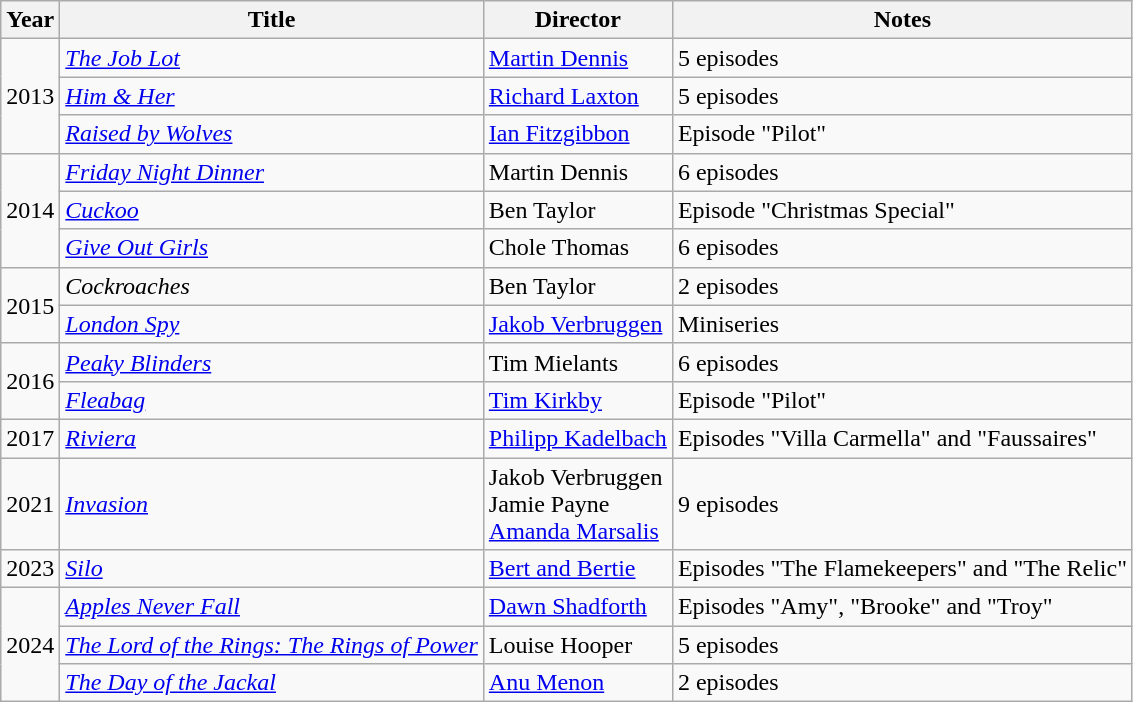<table class="wikitable">
<tr>
<th>Year</th>
<th>Title</th>
<th>Director</th>
<th>Notes</th>
</tr>
<tr>
<td rowspan=3>2013</td>
<td><em><a href='#'>The Job Lot</a></em></td>
<td><a href='#'>Martin Dennis</a></td>
<td>5 episodes</td>
</tr>
<tr>
<td><em><a href='#'>Him & Her</a></em></td>
<td><a href='#'>Richard Laxton</a></td>
<td>5 episodes</td>
</tr>
<tr>
<td><em><a href='#'>Raised by Wolves</a></em></td>
<td><a href='#'>Ian Fitzgibbon</a></td>
<td>Episode "Pilot"</td>
</tr>
<tr>
<td rowspan=3>2014</td>
<td><em><a href='#'>Friday Night Dinner</a></em></td>
<td>Martin Dennis</td>
<td>6 episodes</td>
</tr>
<tr>
<td><em><a href='#'>Cuckoo</a></em></td>
<td>Ben Taylor</td>
<td>Episode "Christmas Special"</td>
</tr>
<tr>
<td><em><a href='#'>Give Out Girls</a></em></td>
<td>Chole Thomas</td>
<td>6 episodes</td>
</tr>
<tr>
<td rowspan=2>2015</td>
<td><em>Cockroaches</em></td>
<td>Ben Taylor</td>
<td>2 episodes</td>
</tr>
<tr>
<td><em><a href='#'>London Spy</a></em></td>
<td><a href='#'>Jakob Verbruggen</a></td>
<td>Miniseries</td>
</tr>
<tr>
<td rowspan=2>2016</td>
<td><em><a href='#'>Peaky Blinders</a></em></td>
<td>Tim Mielants</td>
<td>6 episodes</td>
</tr>
<tr>
<td><em><a href='#'>Fleabag</a></em></td>
<td><a href='#'>Tim Kirkby</a></td>
<td>Episode "Pilot"</td>
</tr>
<tr>
<td>2017</td>
<td><em><a href='#'>Riviera</a></em></td>
<td><a href='#'>Philipp Kadelbach</a></td>
<td>Episodes "Villa Carmella" and "Faussaires"</td>
</tr>
<tr>
<td>2021</td>
<td><em><a href='#'>Invasion</a></em></td>
<td>Jakob Verbruggen<br>Jamie Payne<br><a href='#'>Amanda Marsalis</a></td>
<td>9 episodes</td>
</tr>
<tr>
<td>2023</td>
<td><em><a href='#'>Silo</a></em></td>
<td><a href='#'>Bert and Bertie</a></td>
<td>Episodes "The Flamekeepers" and "The Relic"</td>
</tr>
<tr>
<td rowspan=3>2024</td>
<td><em><a href='#'>Apples Never Fall</a></em></td>
<td><a href='#'>Dawn Shadforth</a></td>
<td>Episodes "Amy", "Brooke" and "Troy"</td>
</tr>
<tr>
<td><em><a href='#'>The Lord of the Rings: The Rings of Power</a></em></td>
<td>Louise Hooper</td>
<td>5 episodes</td>
</tr>
<tr>
<td><em><a href='#'>The Day of the Jackal</a></em></td>
<td><a href='#'>Anu Menon</a></td>
<td>2 episodes</td>
</tr>
</table>
